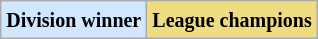<table class="wikitable" border="1">
<tr>
<td bgcolor="#D0E7FF"><small><strong>Division winner</strong> </small></td>
<td bgcolor="#EEDC82"><small><strong>League champions</strong> </small></td>
</tr>
</table>
